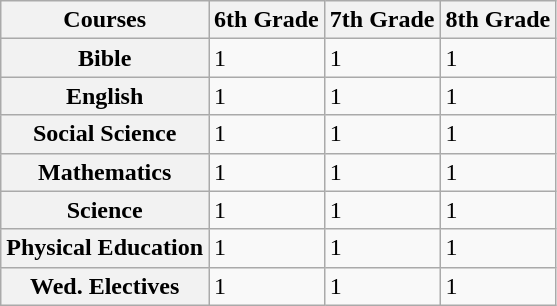<table class="wikitable">
<tr>
<th>Courses</th>
<th>6th Grade</th>
<th>7th Grade</th>
<th>8th Grade</th>
</tr>
<tr>
<th>Bible</th>
<td>1</td>
<td>1</td>
<td>1</td>
</tr>
<tr>
<th>English</th>
<td>1</td>
<td>1</td>
<td>1</td>
</tr>
<tr>
<th>Social Science</th>
<td>1</td>
<td>1</td>
<td>1</td>
</tr>
<tr>
<th>Mathematics</th>
<td>1</td>
<td>1</td>
<td>1</td>
</tr>
<tr>
<th>Science</th>
<td>1</td>
<td>1</td>
<td>1</td>
</tr>
<tr>
<th>Physical Education</th>
<td>1</td>
<td>1</td>
<td>1</td>
</tr>
<tr>
<th>Wed. Electives</th>
<td>1</td>
<td>1</td>
<td>1</td>
</tr>
</table>
